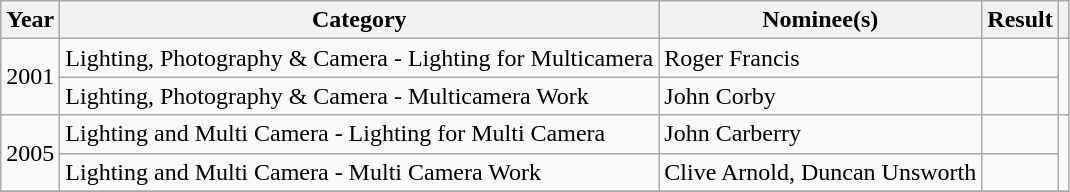<table class="wikitable">
<tr>
<th>Year</th>
<th>Category</th>
<th>Nominee(s)</th>
<th>Result</th>
<th></th>
</tr>
<tr>
<td rowspan="2">2001</td>
<td>Lighting, Photography & Camera - Lighting for Multicamera</td>
<td>Roger Francis</td>
<td></td>
<td rowspan="2" align="center"></td>
</tr>
<tr>
<td>Lighting, Photography & Camera - Multicamera Work</td>
<td>John Corby</td>
<td></td>
</tr>
<tr>
<td rowspan="2">2005</td>
<td>Lighting and Multi Camera - Lighting for Multi Camera</td>
<td>John Carberry</td>
<td></td>
<td rowspan="2" align="center"></td>
</tr>
<tr>
<td>Lighting and Multi Camera - Multi Camera Work</td>
<td>Clive Arnold, Duncan Unsworth</td>
<td></td>
</tr>
<tr>
</tr>
</table>
